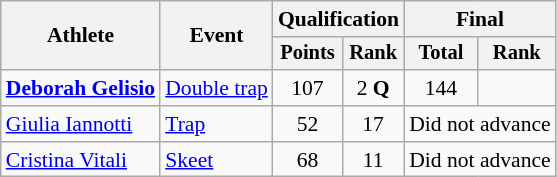<table class="wikitable" style="font-size:90%">
<tr>
<th rowspan="2">Athlete</th>
<th rowspan="2">Event</th>
<th colspan=2>Qualification</th>
<th colspan=2>Final</th>
</tr>
<tr style="font-size:95%">
<th>Points</th>
<th>Rank</th>
<th>Total</th>
<th>Rank</th>
</tr>
<tr align=center>
<td align=left><strong><a href='#'>Deborah Gelisio</a></strong></td>
<td align=left><a href='#'>Double trap</a></td>
<td>107</td>
<td>2 <strong>Q</strong></td>
<td>144</td>
<td></td>
</tr>
<tr align=center>
<td align=left><a href='#'>Giulia Iannotti</a></td>
<td align=left><a href='#'>Trap</a></td>
<td>52</td>
<td>17</td>
<td colspan=2>Did not advance</td>
</tr>
<tr align=center>
<td align=left><a href='#'>Cristina Vitali</a></td>
<td align=left><a href='#'>Skeet</a></td>
<td>68</td>
<td>11</td>
<td colspan=2>Did not advance</td>
</tr>
</table>
